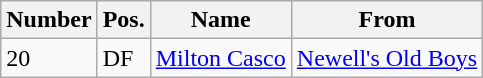<table class="wikitable">
<tr>
<th>Number</th>
<th>Pos.</th>
<th>Name</th>
<th>From</th>
</tr>
<tr>
<td>20</td>
<td>DF</td>
<td> <a href='#'>Milton Casco</a></td>
<td> <a href='#'>Newell's Old Boys</a></td>
</tr>
</table>
